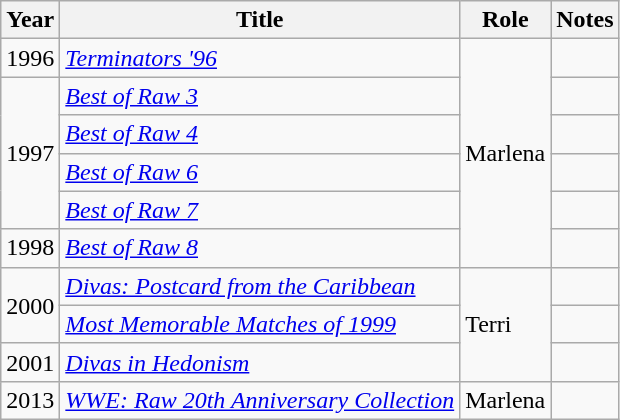<table class="wikitable sortable">
<tr>
<th>Year</th>
<th>Title</th>
<th>Role</th>
<th class="unsortable">Notes</th>
</tr>
<tr>
<td>1996</td>
<td><em><a href='#'>Terminators '96</a></em></td>
<td rowspan="6">Marlena</td>
<td></td>
</tr>
<tr>
<td rowspan="4">1997</td>
<td><em><a href='#'>Best of Raw 3</a></em></td>
<td></td>
</tr>
<tr>
<td><em><a href='#'>Best of Raw 4</a></em></td>
<td></td>
</tr>
<tr>
<td><em><a href='#'>Best of Raw 6</a></em></td>
<td></td>
</tr>
<tr>
<td><em><a href='#'>Best of Raw 7</a></em></td>
<td></td>
</tr>
<tr>
<td>1998</td>
<td><em><a href='#'>Best of Raw 8</a></em></td>
<td></td>
</tr>
<tr>
<td rowspan="2">2000</td>
<td><em><a href='#'>Divas: Postcard from the Caribbean</a></em></td>
<td rowspan="3">Terri</td>
<td></td>
</tr>
<tr>
<td><em><a href='#'>Most Memorable Matches of 1999</a></em></td>
<td></td>
</tr>
<tr>
<td>2001</td>
<td><em><a href='#'>Divas in Hedonism</a></em></td>
<td></td>
</tr>
<tr>
<td>2013</td>
<td><em><a href='#'>WWE: Raw 20th Anniversary Collection</a></em></td>
<td>Marlena</td>
<td></td>
</tr>
</table>
